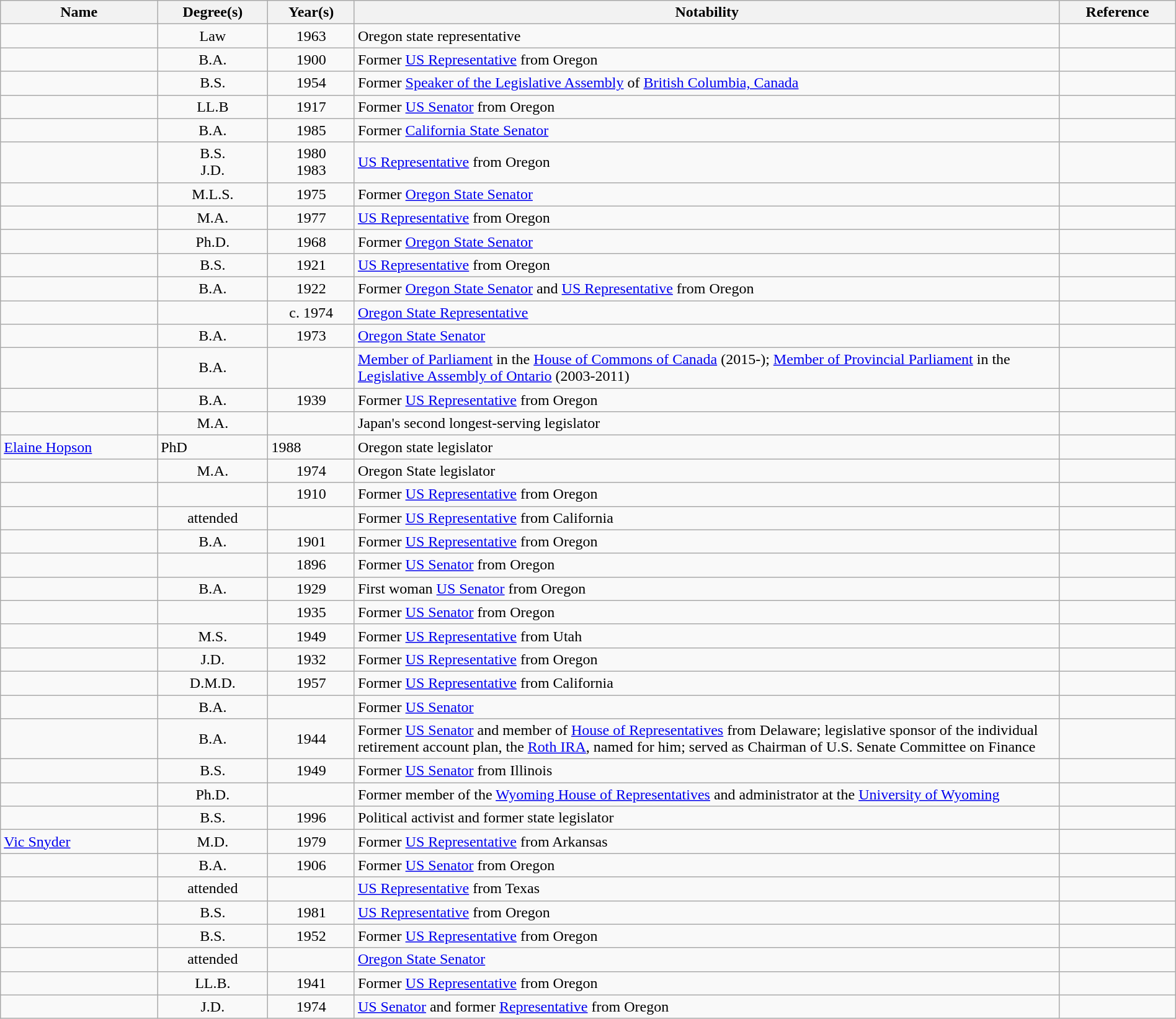<table class="wikitable sortable" style="width:100%">
<tr>
<th width="* ">Name</th>
<th>Degree(s)</th>
<th>Year(s)</th>
<th width="60%" class="unsortable">Notability</th>
<th width="* " class="unsortable">Reference</th>
</tr>
<tr>
<td></td>
<td align="center">Law</td>
<td align="center">1963</td>
<td>Oregon state representative</td>
<td align="center"></td>
</tr>
<tr>
<td></td>
<td align="center">B.A.</td>
<td align="center">1900</td>
<td>Former <a href='#'>US Representative</a> from Oregon</td>
<td align="center"></td>
</tr>
<tr>
<td></td>
<td align="center">B.S.</td>
<td align="center">1954</td>
<td>Former <a href='#'>Speaker of the Legislative Assembly</a> of <a href='#'>British Columbia, Canada</a></td>
<td align="center"></td>
</tr>
<tr>
<td></td>
<td align="center">LL.B</td>
<td align="center">1917</td>
<td>Former <a href='#'>US Senator</a> from Oregon</td>
<td align="center"></td>
</tr>
<tr>
<td></td>
<td align="center">B.A.</td>
<td align="center">1985</td>
<td>Former <a href='#'>California State Senator</a></td>
<td align="center"></td>
</tr>
<tr>
<td></td>
<td align="center">B.S.<br>J.D.</td>
<td align="center">1980<br>1983</td>
<td><a href='#'>US Representative</a> from Oregon</td>
<td align="center"></td>
</tr>
<tr>
<td></td>
<td align="center">M.L.S.</td>
<td align="center">1975</td>
<td>Former <a href='#'>Oregon State Senator</a></td>
<td align="center"></td>
</tr>
<tr>
<td></td>
<td align="center">M.A.</td>
<td align="center">1977</td>
<td><a href='#'>US Representative</a> from Oregon</td>
<td align="center"></td>
</tr>
<tr>
<td></td>
<td align="center">Ph.D.</td>
<td align="center">1968</td>
<td>Former <a href='#'>Oregon State Senator</a></td>
<td align="center"></td>
</tr>
<tr>
<td></td>
<td align="center">B.S.</td>
<td align="center">1921</td>
<td><a href='#'>US Representative</a> from Oregon</td>
<td align="center"></td>
</tr>
<tr>
<td></td>
<td align="center">B.A.</td>
<td align="center">1922</td>
<td>Former <a href='#'>Oregon State Senator</a> and <a href='#'>US Representative</a> from Oregon</td>
<td align="center"></td>
</tr>
<tr>
<td></td>
<td align="center"></td>
<td align="center">c. 1974</td>
<td><a href='#'>Oregon State Representative</a></td>
<td align="center"></td>
</tr>
<tr>
<td></td>
<td align="center">B.A.</td>
<td align="center">1973</td>
<td><a href='#'>Oregon State Senator</a></td>
<td align="center"></td>
</tr>
<tr>
<td></td>
<td align="center">B.A.</td>
<td align="center"></td>
<td><a href='#'>Member of Parliament</a> in the <a href='#'>House of Commons of Canada</a> (2015-); <a href='#'>Member of Provincial Parliament</a> in the <a href='#'>Legislative Assembly of Ontario</a> (2003-2011)</td>
<td align="center"></td>
</tr>
<tr>
<td></td>
<td align="center">B.A.</td>
<td align="center">1939</td>
<td>Former <a href='#'>US Representative</a> from Oregon</td>
<td align="center"></td>
</tr>
<tr>
<td></td>
<td align="center">M.A.</td>
<td align="center"></td>
<td>Japan's second longest-serving legislator</td>
<td align="center"></td>
</tr>
<tr>
<td><a href='#'>Elaine Hopson</a></td>
<td>PhD</td>
<td>1988</td>
<td>Oregon state legislator</td>
<td></td>
</tr>
<tr>
<td></td>
<td align="center">M.A.</td>
<td align="center">1974</td>
<td>Oregon State legislator</td>
<td align="center"></td>
</tr>
<tr>
<td></td>
<td align="center"></td>
<td align="center">1910</td>
<td>Former <a href='#'>US Representative</a> from Oregon</td>
<td align="center"></td>
</tr>
<tr>
<td></td>
<td align="center">attended</td>
<td align="center"></td>
<td>Former <a href='#'>US Representative</a> from California</td>
<td align="center"></td>
</tr>
<tr>
<td></td>
<td align="center">B.A.</td>
<td align="center">1901</td>
<td>Former <a href='#'>US Representative</a> from Oregon</td>
<td align="center"></td>
</tr>
<tr>
<td></td>
<td align="center"></td>
<td align="center">1896</td>
<td>Former <a href='#'>US Senator</a> from Oregon</td>
<td align="center"></td>
</tr>
<tr>
<td></td>
<td align="center">B.A.</td>
<td align="center">1929</td>
<td>First woman <a href='#'>US Senator</a> from Oregon</td>
<td align="center"></td>
</tr>
<tr>
<td></td>
<td align="center"></td>
<td align="center">1935</td>
<td>Former <a href='#'>US Senator</a> from Oregon</td>
<td align="center"></td>
</tr>
<tr>
<td></td>
<td align="center">M.S.</td>
<td align="center">1949</td>
<td>Former <a href='#'>US Representative</a> from Utah</td>
<td align="center"></td>
</tr>
<tr>
<td></td>
<td align="center">J.D.</td>
<td align="center">1932</td>
<td>Former <a href='#'>US Representative</a> from Oregon</td>
<td align="center"></td>
</tr>
<tr>
<td></td>
<td align="center">D.M.D.</td>
<td align="center">1957</td>
<td>Former <a href='#'>US Representative</a> from California</td>
<td align="center"></td>
</tr>
<tr>
<td></td>
<td align="center">B.A.</td>
<td align="center"></td>
<td>Former <a href='#'>US Senator</a></td>
<td align="center"></td>
</tr>
<tr>
<td></td>
<td align="center">B.A.</td>
<td align="center">1944</td>
<td>Former <a href='#'>US Senator</a> and member of <a href='#'>House of Representatives</a> from Delaware; legislative sponsor of the individual retirement account plan, the <a href='#'>Roth IRA</a>, named for him; served as Chairman of U.S. Senate Committee on Finance</td>
<td align="center"></td>
</tr>
<tr>
<td></td>
<td align="center">B.S.</td>
<td align="center">1949</td>
<td>Former <a href='#'>US Senator</a> from Illinois</td>
<td align="center"></td>
</tr>
<tr>
<td></td>
<td align="center">Ph.D.</td>
<td align="center"></td>
<td>Former member of the <a href='#'>Wyoming House of Representatives</a> and administrator at the <a href='#'>University of Wyoming</a></td>
<td align="center"></td>
</tr>
<tr>
<td></td>
<td align="center">B.S.</td>
<td align="center">1996</td>
<td>Political activist and former state legislator</td>
<td align="center"></td>
</tr>
<tr>
<td><a href='#'>Vic Snyder</a></td>
<td align="center">M.D.</td>
<td align="center">1979</td>
<td>Former <a href='#'>US Representative</a> from Arkansas</td>
<td align="center"></td>
</tr>
<tr>
<td></td>
<td align="center">B.A.</td>
<td align="center">1906</td>
<td>Former <a href='#'>US Senator</a> from Oregon</td>
<td align="center"></td>
</tr>
<tr>
<td></td>
<td align="center">attended</td>
<td align="center"></td>
<td><a href='#'>US Representative</a> from Texas</td>
<td align="center"></td>
</tr>
<tr>
<td></td>
<td align="center">B.S.</td>
<td align="center">1981</td>
<td><a href='#'>US Representative</a> from Oregon</td>
<td align="center"></td>
</tr>
<tr>
<td></td>
<td align="center">B.S.</td>
<td align="center">1952</td>
<td>Former <a href='#'>US Representative</a> from Oregon</td>
<td align="center"></td>
</tr>
<tr>
<td></td>
<td align="center">attended</td>
<td align="center"></td>
<td><a href='#'>Oregon State Senator</a></td>
<td align="center"></td>
</tr>
<tr>
<td></td>
<td align="center">LL.B.</td>
<td align="center">1941</td>
<td>Former <a href='#'>US Representative</a> from Oregon</td>
<td align="center"></td>
</tr>
<tr>
<td></td>
<td align="center">J.D.</td>
<td align="center">1974</td>
<td><a href='#'>US Senator</a> and former <a href='#'>Representative</a> from Oregon</td>
<td align="center"></td>
</tr>
</table>
